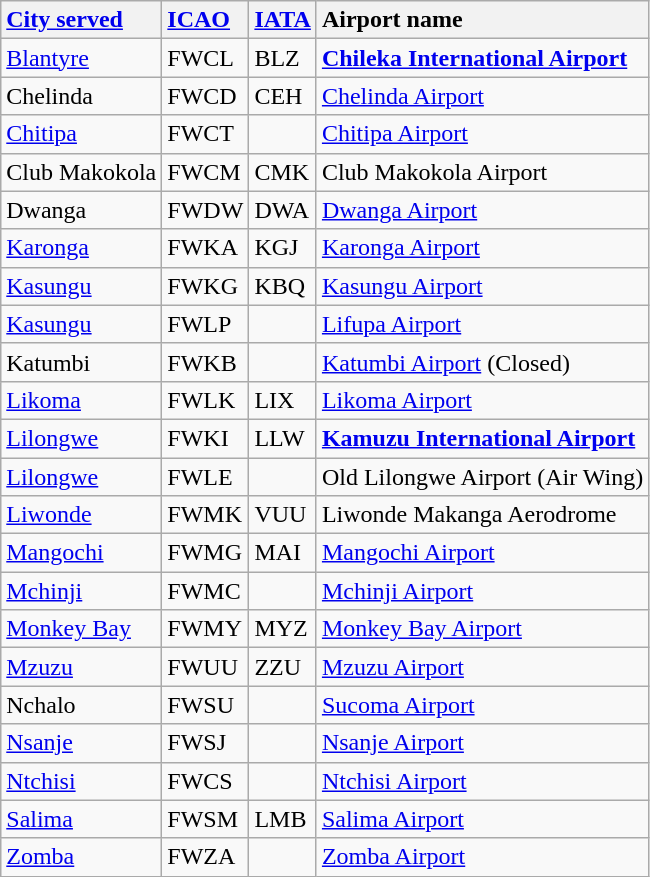<table class="wikitable sortable">
<tr valign=baseline>
<th style="text-align:left;"><a href='#'>City served</a></th>
<th style="text-align:left;"><a href='#'>ICAO</a></th>
<th style="text-align:left;"><a href='#'>IATA</a></th>
<th style="text-align:left;">Airport name</th>
</tr>
<tr valign=top>
<td><a href='#'>Blantyre</a></td>
<td>FWCL</td>
<td>BLZ</td>
<td><strong><a href='#'>Chileka International Airport</a></strong></td>
</tr>
<tr valign=top>
<td>Chelinda</td>
<td>FWCD</td>
<td>CEH</td>
<td><a href='#'>Chelinda Airport</a></td>
</tr>
<tr valign=top>
<td><a href='#'>Chitipa</a></td>
<td>FWCT</td>
<td> </td>
<td><a href='#'>Chitipa Airport</a></td>
</tr>
<tr valign=top>
<td>Club Makokola</td>
<td>FWCM</td>
<td>CMK</td>
<td>Club Makokola Airport</td>
</tr>
<tr valign=top>
<td>Dwanga</td>
<td>FWDW</td>
<td>DWA</td>
<td><a href='#'>Dwanga Airport</a></td>
</tr>
<tr valign=top>
<td><a href='#'>Karonga</a></td>
<td>FWKA</td>
<td>KGJ</td>
<td><a href='#'>Karonga Airport</a></td>
</tr>
<tr valign=top>
<td><a href='#'>Kasungu</a></td>
<td>FWKG</td>
<td>KBQ</td>
<td><a href='#'>Kasungu Airport</a></td>
</tr>
<tr valign=top>
<td><a href='#'>Kasungu</a></td>
<td>FWLP</td>
<td> </td>
<td><a href='#'>Lifupa Airport</a></td>
</tr>
<tr valign=top>
<td>Katumbi</td>
<td>FWKB</td>
<td> </td>
<td><a href='#'>Katumbi Airport</a> (Closed)</td>
</tr>
<tr valign=top>
<td><a href='#'>Likoma</a></td>
<td>FWLK</td>
<td>LIX</td>
<td><a href='#'>Likoma Airport</a></td>
</tr>
<tr valign=top>
<td><a href='#'>Lilongwe</a></td>
<td>FWKI</td>
<td>LLW</td>
<td><strong><a href='#'>Kamuzu International Airport</a></strong></td>
</tr>
<tr valign=top>
<td><a href='#'>Lilongwe</a></td>
<td>FWLE</td>
<td></td>
<td>Old Lilongwe Airport (Air Wing)</td>
</tr>
<tr valign=top>
<td><a href='#'>Liwonde</a></td>
<td>FWMK</td>
<td>VUU</td>
<td>Liwonde Makanga Aerodrome</td>
</tr>
<tr valign=top>
<td><a href='#'>Mangochi</a></td>
<td>FWMG</td>
<td>MAI</td>
<td><a href='#'>Mangochi Airport</a></td>
</tr>
<tr valign=top>
<td><a href='#'>Mchinji</a></td>
<td>FWMC</td>
<td> </td>
<td><a href='#'>Mchinji Airport</a></td>
</tr>
<tr valign=top>
<td><a href='#'>Monkey Bay</a></td>
<td>FWMY</td>
<td>MYZ</td>
<td><a href='#'>Monkey Bay Airport</a></td>
</tr>
<tr valign=top>
<td><a href='#'>Mzuzu</a></td>
<td>FWUU</td>
<td>ZZU</td>
<td><a href='#'>Mzuzu Airport</a></td>
</tr>
<tr valign=top>
<td>Nchalo</td>
<td>FWSU</td>
<td> </td>
<td><a href='#'>Sucoma Airport</a></td>
</tr>
<tr valign=top>
<td><a href='#'>Nsanje</a></td>
<td>FWSJ</td>
<td> </td>
<td><a href='#'>Nsanje Airport</a></td>
</tr>
<tr valign=top>
<td><a href='#'>Ntchisi</a></td>
<td>FWCS</td>
<td> </td>
<td><a href='#'>Ntchisi Airport</a></td>
</tr>
<tr valign=top>
<td><a href='#'>Salima</a></td>
<td>FWSM</td>
<td>LMB</td>
<td><a href='#'>Salima Airport</a></td>
</tr>
<tr valign=top>
<td><a href='#'>Zomba</a></td>
<td>FWZA</td>
<td> </td>
<td><a href='#'>Zomba Airport</a></td>
</tr>
</table>
